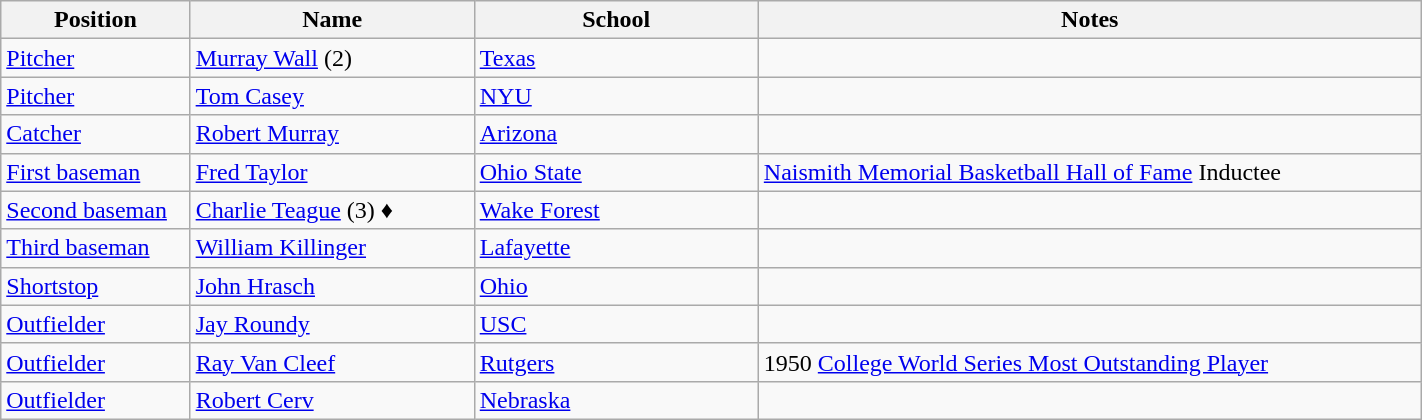<table class="wikitable sortable" style="width:75%;">
<tr>
<th width=10%>Position</th>
<th width=15%>Name</th>
<th width=15%>School</th>
<th width=35% class="unsortable">Notes</th>
</tr>
<tr>
<td><a href='#'>Pitcher</a></td>
<td><a href='#'>Murray Wall</a> (2)</td>
<td><a href='#'>Texas</a></td>
<td></td>
</tr>
<tr>
<td><a href='#'>Pitcher</a></td>
<td><a href='#'>Tom Casey</a></td>
<td><a href='#'>NYU</a></td>
<td></td>
</tr>
<tr>
<td><a href='#'>Catcher</a></td>
<td><a href='#'>Robert Murray</a></td>
<td><a href='#'>Arizona</a></td>
<td></td>
</tr>
<tr>
<td><a href='#'>First baseman</a></td>
<td><a href='#'>Fred Taylor</a></td>
<td><a href='#'>Ohio State</a></td>
<td><a href='#'>Naismith Memorial Basketball Hall of Fame</a> Inductee</td>
</tr>
<tr>
<td><a href='#'>Second baseman</a></td>
<td><a href='#'>Charlie Teague</a> (3) ♦</td>
<td><a href='#'>Wake Forest</a></td>
<td></td>
</tr>
<tr>
<td><a href='#'>Third baseman</a></td>
<td><a href='#'>William Killinger</a></td>
<td><a href='#'>Lafayette</a></td>
<td></td>
</tr>
<tr>
<td><a href='#'>Shortstop</a></td>
<td><a href='#'>John Hrasch</a></td>
<td><a href='#'>Ohio</a></td>
<td></td>
</tr>
<tr>
<td><a href='#'>Outfielder</a></td>
<td><a href='#'>Jay Roundy</a></td>
<td><a href='#'>USC</a></td>
<td></td>
</tr>
<tr>
<td><a href='#'>Outfielder</a></td>
<td><a href='#'>Ray Van Cleef</a></td>
<td><a href='#'>Rutgers</a></td>
<td>1950 <a href='#'>College World Series Most Outstanding Player</a></td>
</tr>
<tr>
<td><a href='#'>Outfielder</a></td>
<td><a href='#'>Robert Cerv</a></td>
<td><a href='#'>Nebraska</a></td>
<td></td>
</tr>
</table>
